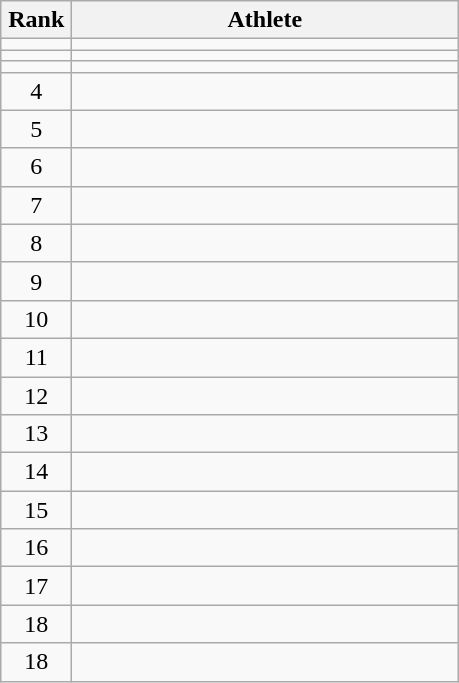<table class="wikitable" style="text-align: center;">
<tr>
<th width=40>Rank</th>
<th width=250>Athlete</th>
</tr>
<tr>
<td></td>
<td align="left"></td>
</tr>
<tr>
<td></td>
<td align="left"></td>
</tr>
<tr>
<td></td>
<td align="left"></td>
</tr>
<tr>
<td>4</td>
<td align="left"></td>
</tr>
<tr>
<td>5</td>
<td align="left"></td>
</tr>
<tr>
<td>6</td>
<td align="left"></td>
</tr>
<tr>
<td>7</td>
<td align="left"></td>
</tr>
<tr>
<td>8</td>
<td align="left"></td>
</tr>
<tr>
<td>9</td>
<td align="left"></td>
</tr>
<tr>
<td>10</td>
<td align="left"></td>
</tr>
<tr>
<td>11</td>
<td align="left"></td>
</tr>
<tr>
<td>12</td>
<td align="left"></td>
</tr>
<tr>
<td>13</td>
<td align="left"></td>
</tr>
<tr>
<td>14</td>
<td align="left"></td>
</tr>
<tr>
<td>15</td>
<td align="left"></td>
</tr>
<tr>
<td>16</td>
<td align="left"></td>
</tr>
<tr>
<td>17</td>
<td align="left"></td>
</tr>
<tr>
<td>18</td>
<td align="left"></td>
</tr>
<tr>
<td>18</td>
<td align="left"></td>
</tr>
</table>
